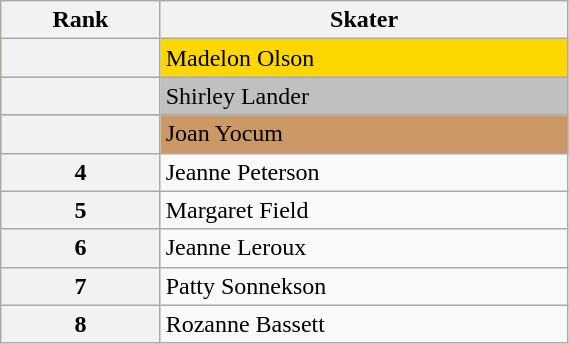<table class="wikitable unsortable" style="text-align:left; width:30%">
<tr>
<th scope="col">Rank</th>
<th scope="col">Skater</th>
</tr>
<tr bgcolor="gold">
<th scope="row"></th>
<td>Madelon Olson</td>
</tr>
<tr bgcolor="silver">
<th scope="row"></th>
<td>Shirley Lander</td>
</tr>
<tr bgcolor="cc9966">
<th scope="row"></th>
<td>Joan Yocum</td>
</tr>
<tr>
<th scope="row">4</th>
<td>Jeanne Peterson</td>
</tr>
<tr>
<th scope="row">5</th>
<td>Margaret Field</td>
</tr>
<tr>
<th scope="row">6</th>
<td>Jeanne Leroux</td>
</tr>
<tr>
<th scope="row">7</th>
<td>Patty Sonnekson</td>
</tr>
<tr>
<th scope="row">8</th>
<td>Rozanne Bassett</td>
</tr>
</table>
